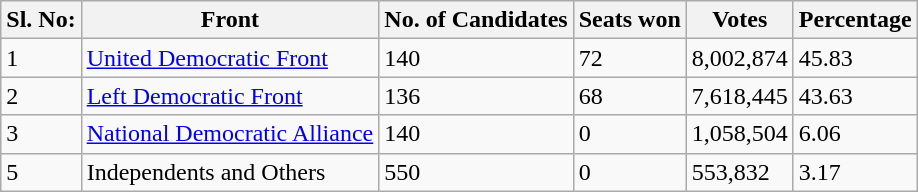<table class="wikitable sortable collapsible">
<tr>
<th scope="col">Sl. No:</th>
<th scope="col">Front</th>
<th scope="col" class="unsortable">No. of Candidates</th>
<th scope="col">Seats won</th>
<th scope="col">Votes</th>
<th scope="col">Percentage</th>
</tr>
<tr>
<td>1</td>
<td><a href='#'>United Democratic Front</a></td>
<td>140</td>
<td>72</td>
<td>8,002,874</td>
<td>45.83</td>
</tr>
<tr>
<td>2</td>
<td><a href='#'>Left Democratic Front</a></td>
<td>136</td>
<td>68</td>
<td>7,618,445</td>
<td>43.63</td>
</tr>
<tr>
<td>3</td>
<td><a href='#'>National Democratic Alliance</a></td>
<td>140</td>
<td>0</td>
<td>1,058,504</td>
<td>6.06</td>
</tr>
<tr>
<td>5</td>
<td>Independents and Others</td>
<td>550</td>
<td>0</td>
<td>553,832</td>
<td>3.17</td>
</tr>
</table>
